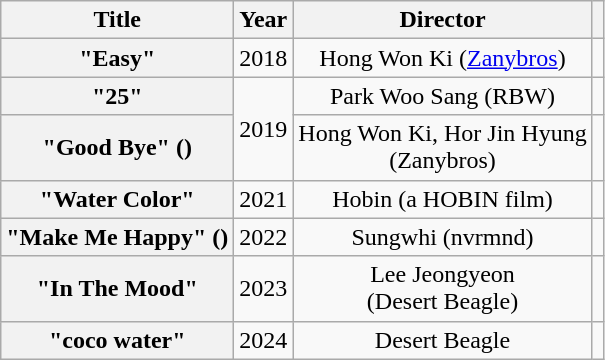<table class="wikitable plainrowheaders" style="text-align:center; table-layout:fixed; margin-right:0">
<tr>
<th scope="col">Title</th>
<th scope="col">Year</th>
<th scope="col">Director</th>
<th scope="col" class="unsortable"></th>
</tr>
<tr>
<th scope="row">"Easy"</th>
<td>2018</td>
<td>Hong Won Ki (<a href='#'>Zanybros</a>)</td>
<td></td>
</tr>
<tr>
<th scope="row">"25"</th>
<td rowspan="2">2019</td>
<td>Park Woo Sang (RBW)</td>
<td></td>
</tr>
<tr>
<th scope="row">"Good Bye" ()</th>
<td>Hong Won Ki, Hor Jin Hyung<br>(Zanybros)</td>
<td></td>
</tr>
<tr>
<th scope="row">"Water Color"</th>
<td>2021</td>
<td>Hobin (a HOBIN film)</td>
<td></td>
</tr>
<tr>
<th scope="row">"Make Me Happy" ()</th>
<td>2022</td>
<td>Sungwhi (nvrmnd)</td>
<td></td>
</tr>
<tr>
<th scope="row">"In The Mood"</th>
<td>2023</td>
<td>Lee Jeongyeon<br>(Desert Beagle)</td>
<td></td>
</tr>
<tr>
<th scope="row">"coco water"</th>
<td>2024</td>
<td>Desert Beagle</td>
<td></td>
</tr>
</table>
